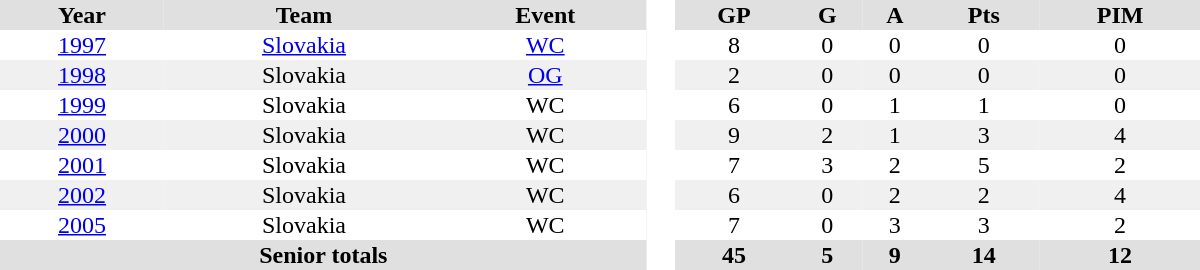<table border="0" cellpadding="1" cellspacing="0" style="text-align:center; width:50em">
<tr align="center" bgcolor="#e0e0e0">
<th>Year</th>
<th>Team</th>
<th>Event</th>
<th rowspan="99" bgcolor="#ffffff"> </th>
<th>GP</th>
<th>G</th>
<th>A</th>
<th>Pts</th>
<th>PIM</th>
</tr>
<tr>
<td><a href='#'>1997</a></td>
<td><a href='#'>Slovakia</a></td>
<td><a href='#'>WC</a></td>
<td>8</td>
<td>0</td>
<td>0</td>
<td>0</td>
<td>0</td>
</tr>
<tr bgcolor="#f0f0f0">
<td><a href='#'>1998</a></td>
<td>Slovakia</td>
<td><a href='#'>OG</a></td>
<td>2</td>
<td>0</td>
<td>0</td>
<td>0</td>
<td>0</td>
</tr>
<tr>
<td><a href='#'>1999</a></td>
<td>Slovakia</td>
<td>WC</td>
<td>6</td>
<td>0</td>
<td>1</td>
<td>1</td>
<td>0</td>
</tr>
<tr bgcolor="#f0f0f0">
<td><a href='#'>2000</a></td>
<td>Slovakia</td>
<td>WC</td>
<td>9</td>
<td>2</td>
<td>1</td>
<td>3</td>
<td>4</td>
</tr>
<tr>
<td><a href='#'>2001</a></td>
<td>Slovakia</td>
<td>WC</td>
<td>7</td>
<td>3</td>
<td>2</td>
<td>5</td>
<td>2</td>
</tr>
<tr bgcolor="#f0f0f0">
<td><a href='#'>2002</a></td>
<td>Slovakia</td>
<td>WC</td>
<td>6</td>
<td>0</td>
<td>2</td>
<td>2</td>
<td>4</td>
</tr>
<tr>
<td><a href='#'>2005</a></td>
<td>Slovakia</td>
<td>WC</td>
<td>7</td>
<td>0</td>
<td>3</td>
<td>3</td>
<td>2</td>
</tr>
<tr bgcolor="#e0e0e0">
<th colspan=3>Senior totals</th>
<th>45</th>
<th>5</th>
<th>9</th>
<th>14</th>
<th>12</th>
</tr>
</table>
